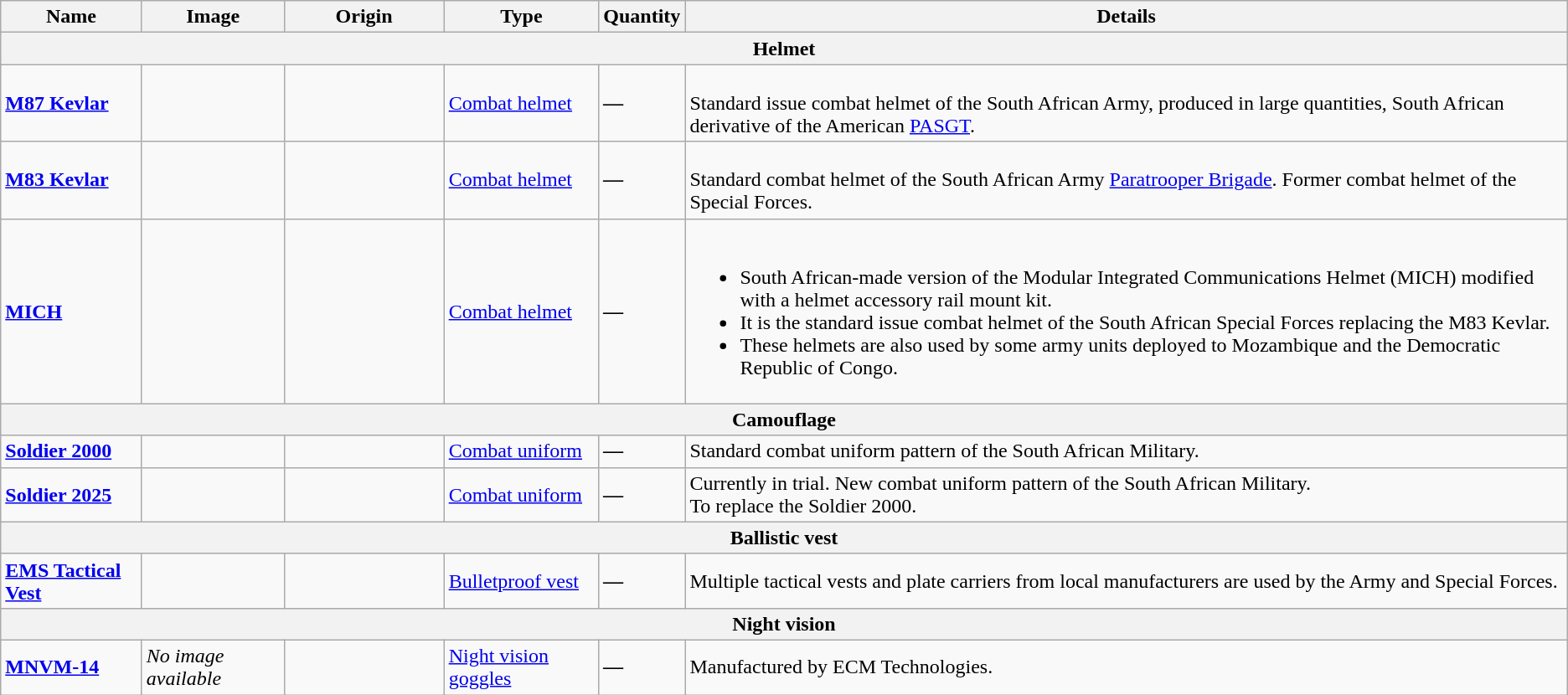<table class="wikitable">
<tr bgco>
<th>Name</th>
<th>Image</th>
<th scope="col" style="width: 120px;">Origin</th>
<th>Type</th>
<th>Quantity</th>
<th>Details</th>
</tr>
<tr>
<th colspan="6">Helmet</th>
</tr>
<tr>
<td><strong><a href='#'>M87 Kevlar</a></strong></td>
<td></td>
<td><small></small></td>
<td><a href='#'>Combat helmet</a></td>
<td><strong><em>—</em></strong></td>
<td><br>Standard issue combat helmet of the South African Army, produced in large quantities, South African derivative of the American <a href='#'>PASGT</a>.</td>
</tr>
<tr>
<td><a href='#'><strong>M83 Kevlar</strong></a></td>
<td></td>
<td><small></small></td>
<td><a href='#'>Combat helmet</a></td>
<td><strong><em>—</em></strong></td>
<td><br>Standard combat helmet of the South African Army <a href='#'>Paratrooper Brigade</a>. Former combat helmet of the Special Forces.</td>
</tr>
<tr>
<td><a href='#'><strong>MICH</strong></a></td>
<td></td>
<td><small></small><small></small></td>
<td><a href='#'>Combat helmet</a></td>
<td><strong><em>—</em></strong></td>
<td><br><ul><li>South African-made version of the Modular Integrated Communications Helmet (MICH) modified with a helmet accessory rail mount kit.</li><li>It is the standard issue combat helmet of the South African Special Forces replacing the M83 Kevlar.</li><li>These helmets are also used by some army units deployed to Mozambique and the Democratic Republic of Congo.</li></ul></td>
</tr>
<tr>
<th colspan="6">Camouflage</th>
</tr>
<tr>
<td><strong><a href='#'>Soldier 2000</a></strong></td>
<td></td>
<td><small></small></td>
<td><a href='#'>Combat uniform</a></td>
<td><strong><em>—</em></strong></td>
<td>Standard combat uniform pattern of the South African Military.</td>
</tr>
<tr>
<td><strong><a href='#'>Soldier 2025</a></strong></td>
<td></td>
<td><small></small></td>
<td><a href='#'>Combat uniform</a></td>
<td><strong><em>—</em></strong></td>
<td>Currently in trial. New combat uniform pattern of the South African Military.<br>To replace the Soldier 2000.</td>
</tr>
<tr>
<th colspan="6">Ballistic vest</th>
</tr>
<tr>
<td><strong><a href='#'>EMS Tactical Vest</a></strong></td>
<td></td>
<td><small></small></td>
<td><a href='#'>Bulletproof vest</a></td>
<td><strong><em>—</em></strong></td>
<td>Multiple tactical vests and plate carriers from local manufacturers are used by the Army and Special Forces.</td>
</tr>
<tr>
<th colspan="6">Night vision</th>
</tr>
<tr>
<td><strong><a href='#'>MNVM-14</a></strong></td>
<td><em>No image available</em></td>
<td><small></small></td>
<td><a href='#'>Night vision goggles</a></td>
<td><strong><em>—</em></strong></td>
<td>Manufactured by ECM Technologies.</td>
</tr>
</table>
